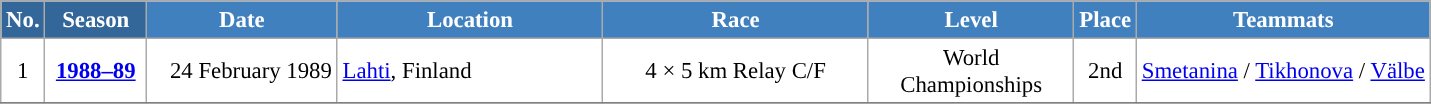<table class="wikitable sortable" style="font-size:95%; text-align:center; border:grey solid 1px; border-collapse:collapse; background:#ffffff;">
<tr style="background:#efefef;">
<th style="background-color:#369; color:white;">No.</th>
<th style="background-color:#369; color:white;">Season</th>
<th style="background-color:#4180be; color:white; width:120px;">Date</th>
<th style="background-color:#4180be; color:white; width:170px;">Location</th>
<th style="background-color:#4180be; color:white; width:170px;">Race</th>
<th style="background-color:#4180be; color:white; width:130px;">Level</th>
<th style="background-color:#4180be; color:white;">Place</th>
<th style="background-color:#4180be; color:white;">Teammats</th>
</tr>
<tr>
<td align=center>1</td>
<td rowspan=1 align=center><strong> <a href='#'>1988–89</a> </strong></td>
<td align=right>24 February 1989</td>
<td align=left> <a href='#'>Lahti</a>, Finland</td>
<td>4 × 5 km Relay C/F</td>
<td>World Championships</td>
<td>2nd</td>
<td><a href='#'>Smetanina</a> / <a href='#'>Tikhonova</a> / <a href='#'>Välbe</a></td>
</tr>
<tr>
</tr>
</table>
